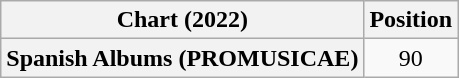<table class="wikitable plainrowheaders" style="text-align:center">
<tr>
<th scope="col">Chart (2022)</th>
<th scope="col">Position</th>
</tr>
<tr>
<th scope="row">Spanish Albums (PROMUSICAE)</th>
<td>90</td>
</tr>
</table>
